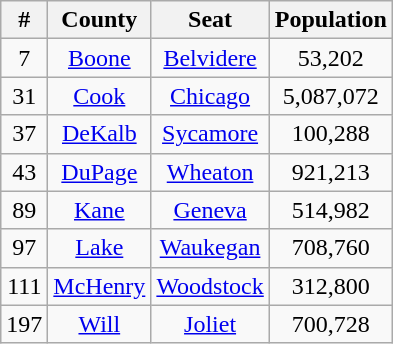<table class="wikitable sortable" style="text-align:center;">
<tr>
<th>#</th>
<th>County</th>
<th>Seat</th>
<th>Population</th>
</tr>
<tr>
<td>7</td>
<td><a href='#'>Boone</a></td>
<td><a href='#'>Belvidere</a></td>
<td>53,202</td>
</tr>
<tr>
<td>31</td>
<td><a href='#'>Cook</a></td>
<td><a href='#'>Chicago</a></td>
<td>5,087,072</td>
</tr>
<tr>
<td>37</td>
<td><a href='#'>DeKalb</a></td>
<td><a href='#'>Sycamore</a></td>
<td>100,288</td>
</tr>
<tr>
<td>43</td>
<td><a href='#'>DuPage</a></td>
<td><a href='#'>Wheaton</a></td>
<td>921,213</td>
</tr>
<tr>
<td>89</td>
<td><a href='#'>Kane</a></td>
<td><a href='#'>Geneva</a></td>
<td>514,982</td>
</tr>
<tr>
<td>97</td>
<td><a href='#'>Lake</a></td>
<td><a href='#'>Waukegan</a></td>
<td>708,760</td>
</tr>
<tr>
<td>111</td>
<td><a href='#'>McHenry</a></td>
<td><a href='#'>Woodstock</a></td>
<td>312,800</td>
</tr>
<tr>
<td>197</td>
<td><a href='#'>Will</a></td>
<td><a href='#'>Joliet</a></td>
<td>700,728</td>
</tr>
</table>
